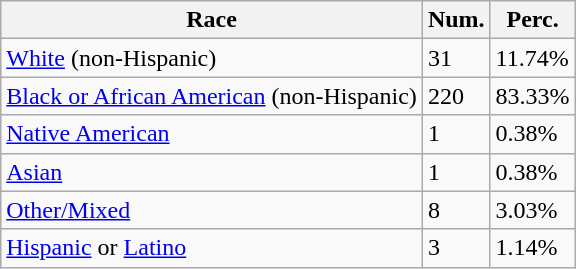<table class="wikitable">
<tr>
<th>Race</th>
<th>Num.</th>
<th>Perc.</th>
</tr>
<tr>
<td><a href='#'>White</a> (non-Hispanic)</td>
<td>31</td>
<td>11.74%</td>
</tr>
<tr>
<td><a href='#'>Black or African American</a> (non-Hispanic)</td>
<td>220</td>
<td>83.33%</td>
</tr>
<tr>
<td><a href='#'>Native American</a></td>
<td>1</td>
<td>0.38%</td>
</tr>
<tr>
<td><a href='#'>Asian</a></td>
<td>1</td>
<td>0.38%</td>
</tr>
<tr>
<td><a href='#'>Other/Mixed</a></td>
<td>8</td>
<td>3.03%</td>
</tr>
<tr>
<td><a href='#'>Hispanic</a> or <a href='#'>Latino</a></td>
<td>3</td>
<td>1.14%</td>
</tr>
</table>
